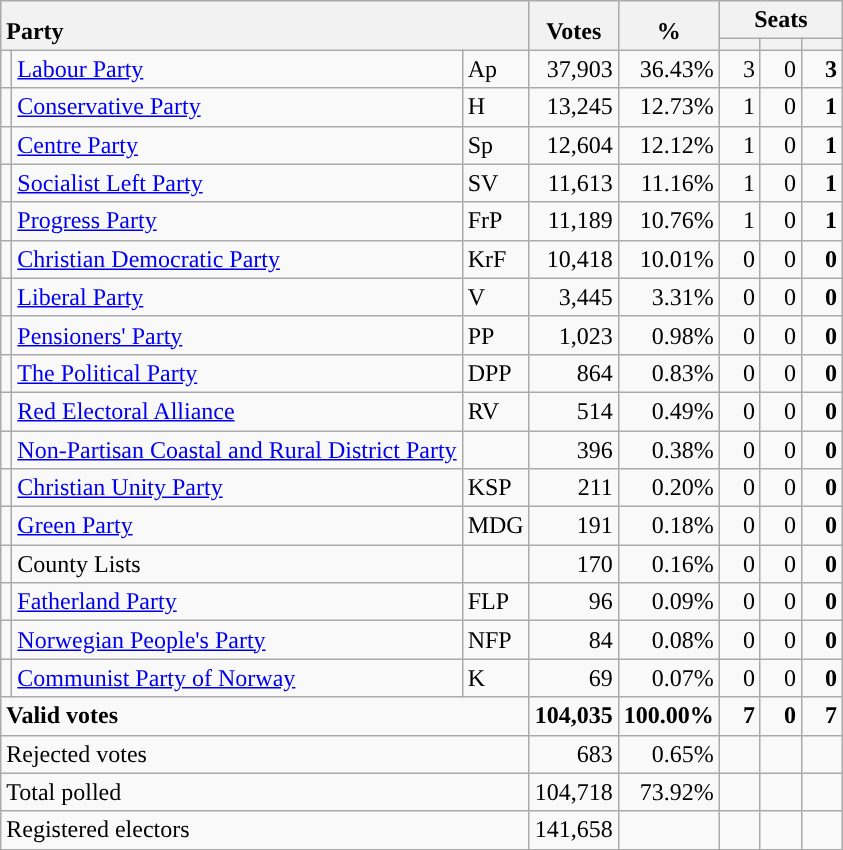<table class="wikitable" border="1" style="text-align:right;">
<tr>
<th style="text-align:left;" valign=bottom rowspan=2 colspan=3>Party</th>
<th align=center valign=bottom rowspan=2 width="50">Votes</th>
<th align=center valign=bottom rowspan=2 width="50">%</th>
<th colspan=3>Seats</th>
</tr>
<tr>
<th align=center valign=bottom width="20"><small></small></th>
<th align=center valign=bottom width="20"><small><a href='#'></a></small></th>
<th align=center valign=bottom width="20"><small></small></th>
</tr>
<tr>
<td style="color:inherit;background:"></td>
<td align=left><a href='#'>Labour Party</a></td>
<td align=left>Ap</td>
<td>37,903</td>
<td>36.43%</td>
<td>3</td>
<td>0</td>
<td><strong>3</strong></td>
</tr>
<tr>
<td style="color:inherit;background:"></td>
<td align=left><a href='#'>Conservative Party</a></td>
<td align=left>H</td>
<td>13,245</td>
<td>12.73%</td>
<td>1</td>
<td>0</td>
<td><strong>1</strong></td>
</tr>
<tr>
<td style="color:inherit;background:"></td>
<td align=left><a href='#'>Centre Party</a></td>
<td align=left>Sp</td>
<td>12,604</td>
<td>12.12%</td>
<td>1</td>
<td>0</td>
<td><strong>1</strong></td>
</tr>
<tr>
<td style="color:inherit;background:"></td>
<td align=left><a href='#'>Socialist Left Party</a></td>
<td align=left>SV</td>
<td>11,613</td>
<td>11.16%</td>
<td>1</td>
<td>0</td>
<td><strong>1</strong></td>
</tr>
<tr>
<td style="color:inherit;background:"></td>
<td align=left><a href='#'>Progress Party</a></td>
<td align=left>FrP</td>
<td>11,189</td>
<td>10.76%</td>
<td>1</td>
<td>0</td>
<td><strong>1</strong></td>
</tr>
<tr>
<td style="color:inherit;background:"></td>
<td align=left><a href='#'>Christian Democratic Party</a></td>
<td align=left>KrF</td>
<td>10,418</td>
<td>10.01%</td>
<td>0</td>
<td>0</td>
<td><strong>0</strong></td>
</tr>
<tr>
<td style="color:inherit;background:"></td>
<td align=left><a href='#'>Liberal Party</a></td>
<td align=left>V</td>
<td>3,445</td>
<td>3.31%</td>
<td>0</td>
<td>0</td>
<td><strong>0</strong></td>
</tr>
<tr>
<td style="color:inherit;background:"></td>
<td align=left><a href='#'>Pensioners' Party</a></td>
<td align=left>PP</td>
<td>1,023</td>
<td>0.98%</td>
<td>0</td>
<td>0</td>
<td><strong>0</strong></td>
</tr>
<tr>
<td style="color:inherit;background:"></td>
<td align=left><a href='#'>The Political Party</a></td>
<td align=left>DPP</td>
<td>864</td>
<td>0.83%</td>
<td>0</td>
<td>0</td>
<td><strong>0</strong></td>
</tr>
<tr>
<td style="color:inherit;background:"></td>
<td align=left><a href='#'>Red Electoral Alliance</a></td>
<td align=left>RV</td>
<td>514</td>
<td>0.49%</td>
<td>0</td>
<td>0</td>
<td><strong>0</strong></td>
</tr>
<tr>
<td></td>
<td align=left><a href='#'>Non-Partisan Coastal and Rural District Party</a></td>
<td align=left></td>
<td>396</td>
<td>0.38%</td>
<td>0</td>
<td>0</td>
<td><strong>0</strong></td>
</tr>
<tr>
<td style="color:inherit;background:"></td>
<td align=left><a href='#'>Christian Unity Party</a></td>
<td align=left>KSP</td>
<td>211</td>
<td>0.20%</td>
<td>0</td>
<td>0</td>
<td><strong>0</strong></td>
</tr>
<tr>
<td style="color:inherit;background:"></td>
<td align=left><a href='#'>Green Party</a></td>
<td align=left>MDG</td>
<td>191</td>
<td>0.18%</td>
<td>0</td>
<td>0</td>
<td><strong>0</strong></td>
</tr>
<tr>
<td></td>
<td align=left>County Lists</td>
<td align=left></td>
<td>170</td>
<td>0.16%</td>
<td>0</td>
<td>0</td>
<td><strong>0</strong></td>
</tr>
<tr>
<td style="color:inherit;background:"></td>
<td align=left><a href='#'>Fatherland Party</a></td>
<td align=left>FLP</td>
<td>96</td>
<td>0.09%</td>
<td>0</td>
<td>0</td>
<td><strong>0</strong></td>
</tr>
<tr>
<td style="color:inherit;background:"></td>
<td align=left><a href='#'>Norwegian People's Party</a></td>
<td align=left>NFP</td>
<td>84</td>
<td>0.08%</td>
<td>0</td>
<td>0</td>
<td><strong>0</strong></td>
</tr>
<tr>
<td style="color:inherit;background:"></td>
<td align=left><a href='#'>Communist Party of Norway</a></td>
<td align=left>K</td>
<td>69</td>
<td>0.07%</td>
<td>0</td>
<td>0</td>
<td><strong>0</strong></td>
</tr>
<tr style="font-weight:bold">
<td align=left colspan=3>Valid votes</td>
<td>104,035</td>
<td>100.00%</td>
<td>7</td>
<td>0</td>
<td>7</td>
</tr>
<tr>
<td align=left colspan=3>Rejected votes</td>
<td>683</td>
<td>0.65%</td>
<td></td>
<td></td>
<td></td>
</tr>
<tr>
<td align=left colspan=3>Total polled</td>
<td>104,718</td>
<td>73.92%</td>
<td></td>
<td></td>
<td></td>
</tr>
<tr>
<td align=left colspan=3>Registered electors</td>
<td>141,658</td>
<td></td>
<td></td>
<td></td>
<td></td>
</tr>
</table>
